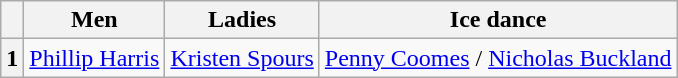<table class="wikitable">
<tr>
<th></th>
<th>Men</th>
<th>Ladies</th>
<th>Ice dance</th>
</tr>
<tr>
<th>1</th>
<td><a href='#'>Phillip Harris</a></td>
<td><a href='#'>Kristen Spours</a></td>
<td><a href='#'>Penny Coomes</a> / <a href='#'>Nicholas Buckland</a></td>
</tr>
</table>
